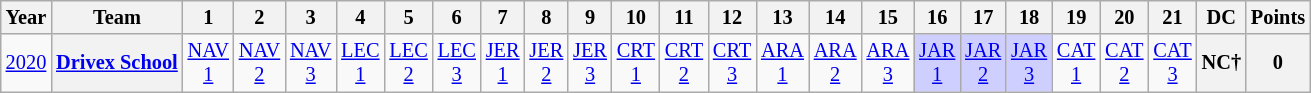<table class="wikitable" style="text-align:center; font-size:85%">
<tr>
<th>Year</th>
<th>Team</th>
<th>1</th>
<th>2</th>
<th>3</th>
<th>4</th>
<th>5</th>
<th>6</th>
<th>7</th>
<th>8</th>
<th>9</th>
<th>10</th>
<th>11</th>
<th>12</th>
<th>13</th>
<th>14</th>
<th>15</th>
<th>16</th>
<th>17</th>
<th>18</th>
<th>19</th>
<th>20</th>
<th>21</th>
<th>DC</th>
<th>Points</th>
</tr>
<tr>
<td><a href='#'>2020</a></td>
<th nowrap><a href='#'>Drivex School</a></th>
<td style="background:#;"><a href='#'>NAV<br>1</a></td>
<td style="background:#;"><a href='#'>NAV<br>2</a></td>
<td style="background:#;"><a href='#'>NAV<br>3</a></td>
<td style="background:#;"><a href='#'>LEC<br>1</a></td>
<td style="background:#;"><a href='#'>LEC<br>2</a></td>
<td style="background:#;"><a href='#'>LEC<br>3</a></td>
<td style="background:#;"><a href='#'>JER<br>1</a></td>
<td style="background:#;"><a href='#'>JER<br>2</a></td>
<td style="background:#;"><a href='#'>JER<br>3</a></td>
<td style="background:#;"><a href='#'>CRT<br>1</a></td>
<td style="background:#;"><a href='#'>CRT<br>2</a></td>
<td style="background:#;"><a href='#'>CRT<br>3</a></td>
<td style="background:#;"><a href='#'>ARA<br>1</a></td>
<td style="background:#;"><a href='#'>ARA<br>2</a></td>
<td style="background:#;"><a href='#'>ARA<br>3</a></td>
<td style="background:#CFCFFF;"><a href='#'>JAR<br>1</a><br></td>
<td style="background:#CFCFFF;"><a href='#'>JAR<br>2</a><br></td>
<td style="background:#CFCFFF;"><a href='#'>JAR<br>3</a><br></td>
<td style="background:#;"><a href='#'>CAT<br>1</a></td>
<td style="background:#;"><a href='#'>CAT<br>2</a></td>
<td style="background:#;"><a href='#'>CAT<br>3</a></td>
<th>NC†</th>
<th>0</th>
</tr>
</table>
